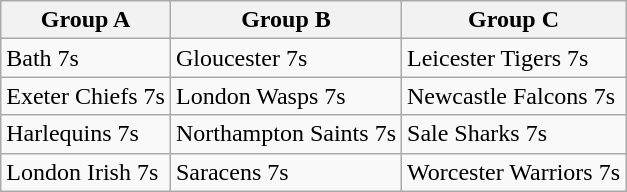<table class="wikitable">
<tr>
<th rowspan="1">Group A</th>
<th rowspan="1">Group B</th>
<th rowspan="1">Group C</th>
</tr>
<tr>
<td>Bath 7s</td>
<td>Gloucester 7s</td>
<td>Leicester Tigers 7s</td>
</tr>
<tr>
<td>Exeter Chiefs 7s</td>
<td>London Wasps 7s</td>
<td>Newcastle Falcons 7s</td>
</tr>
<tr>
<td>Harlequins 7s</td>
<td>Northampton Saints 7s</td>
<td>Sale Sharks 7s</td>
</tr>
<tr>
<td>London Irish 7s</td>
<td>Saracens 7s</td>
<td>Worcester Warriors 7s</td>
</tr>
</table>
